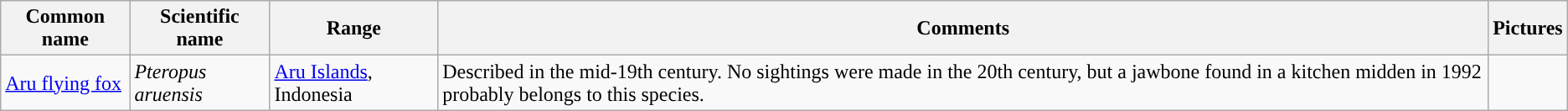<table class="wikitable">
<tr>
<th>Common name</th>
<th>Scientific name</th>
<th>Range</th>
<th class="unsortable">Comments</th>
<th class="unsortable">Pictures</th>
</tr>
<tr>
<td><a href='#'>Aru flying fox</a></td>
<td><em>Pteropus aruensis</em></td>
<td><a href='#'>Aru Islands</a>, Indonesia</td>
<td>Described in the mid-19th century. No sightings were made in the 20th century, but a jawbone found in a kitchen midden in 1992 probably belongs to this species.</td>
<td></td>
</tr>
</table>
